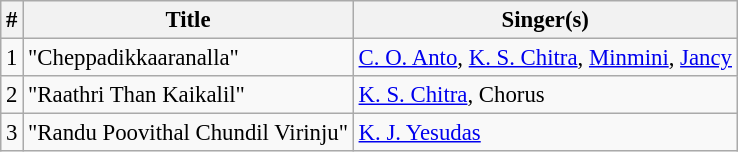<table class="wikitable" style="font-size:95%;">
<tr>
<th>#</th>
<th>Title</th>
<th>Singer(s)</th>
</tr>
<tr>
<td>1</td>
<td>"Cheppadikkaaranalla"</td>
<td><a href='#'>C. O. Anto</a>, <a href='#'>K. S. Chitra</a>, <a href='#'>Minmini</a>, <a href='#'>Jancy</a></td>
</tr>
<tr>
<td>2</td>
<td>"Raathri Than Kaikalil"</td>
<td><a href='#'>K. S. Chitra</a>, Chorus</td>
</tr>
<tr>
<td>3</td>
<td>"Randu Poovithal Chundil Virinju"</td>
<td><a href='#'>K. J. Yesudas</a></td>
</tr>
</table>
